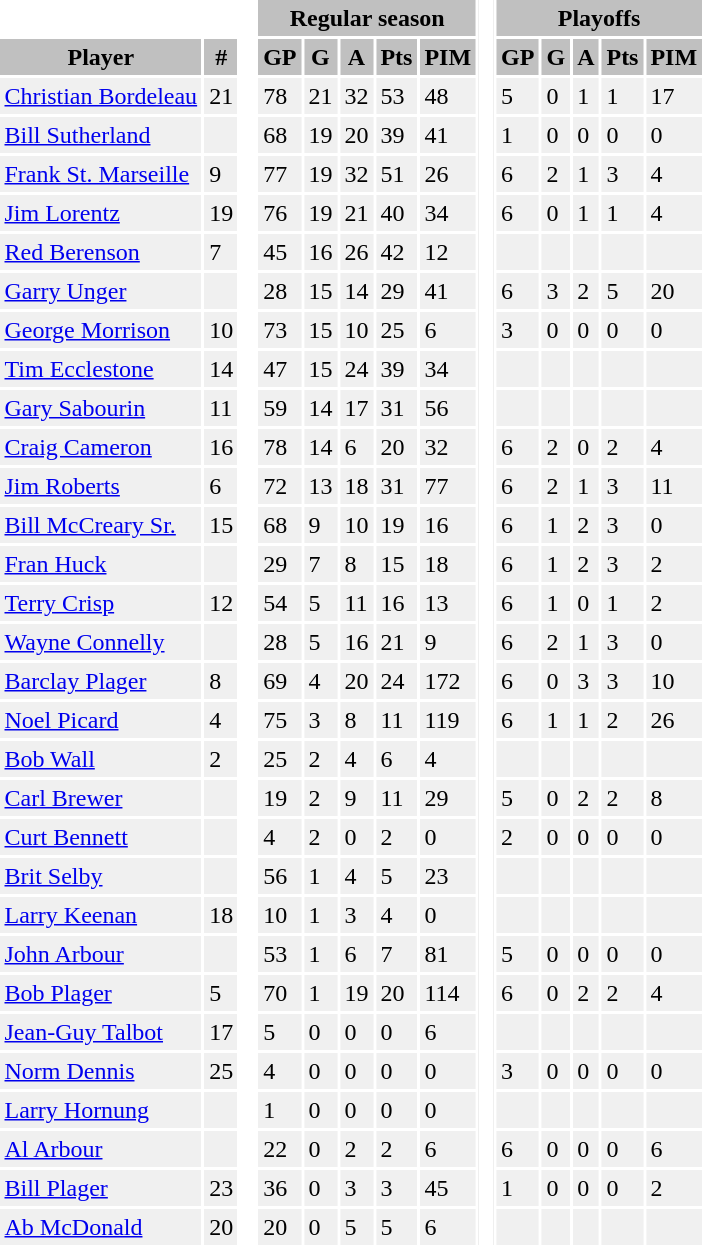<table BORDER="0" CELLPADDING="3" CELLSPACING="2" ID="Table1">
<tr ALIGN="center" bgcolor="#c0c0c0">
<th ALIGN="center" colspan="2" bgcolor="#ffffff"> </th>
<th ALIGN="center" rowspan="99" bgcolor="#ffffff"> </th>
<th ALIGN="center" colspan="5">Regular season</th>
<th ALIGN="center" rowspan="99" bgcolor="#ffffff"> </th>
<th ALIGN="center" colspan="5">Playoffs</th>
</tr>
<tr ALIGN="center" bgcolor="#c0c0c0">
<th ALIGN="center">Player</th>
<th ALIGN="center">#</th>
<th ALIGN="center">GP</th>
<th ALIGN="center">G</th>
<th ALIGN="center">A</th>
<th ALIGN="center">Pts</th>
<th ALIGN="center">PIM</th>
<th ALIGN="center">GP</th>
<th ALIGN="center">G</th>
<th ALIGN="center">A</th>
<th ALIGN="center">Pts</th>
<th ALIGN="center">PIM</th>
</tr>
<tr bgcolor="#f0f0f0">
<td><a href='#'>Christian Bordeleau</a></td>
<td>21</td>
<td>78</td>
<td>21</td>
<td>32</td>
<td>53</td>
<td>48</td>
<td>5</td>
<td>0</td>
<td>1</td>
<td>1</td>
<td>17</td>
</tr>
<tr bgcolor="#f0f0f0">
<td><a href='#'>Bill Sutherland</a></td>
<td></td>
<td>68</td>
<td>19</td>
<td>20</td>
<td>39</td>
<td>41</td>
<td>1</td>
<td>0</td>
<td>0</td>
<td>0</td>
<td>0</td>
</tr>
<tr bgcolor="#f0f0f0">
<td><a href='#'>Frank St. Marseille</a></td>
<td>9</td>
<td>77</td>
<td>19</td>
<td>32</td>
<td>51</td>
<td>26</td>
<td>6</td>
<td>2</td>
<td>1</td>
<td>3</td>
<td>4</td>
</tr>
<tr bgcolor="#f0f0f0">
<td><a href='#'>Jim Lorentz</a></td>
<td>19</td>
<td>76</td>
<td>19</td>
<td>21</td>
<td>40</td>
<td>34</td>
<td>6</td>
<td>0</td>
<td>1</td>
<td>1</td>
<td>4</td>
</tr>
<tr bgcolor="#f0f0f0">
<td><a href='#'>Red Berenson</a></td>
<td>7</td>
<td>45</td>
<td>16</td>
<td>26</td>
<td>42</td>
<td>12</td>
<td></td>
<td></td>
<td></td>
<td></td>
<td></td>
</tr>
<tr bgcolor="#f0f0f0">
<td><a href='#'>Garry Unger</a></td>
<td></td>
<td>28</td>
<td>15</td>
<td>14</td>
<td>29</td>
<td>41</td>
<td>6</td>
<td>3</td>
<td>2</td>
<td>5</td>
<td>20</td>
</tr>
<tr bgcolor="#f0f0f0">
<td><a href='#'>George Morrison</a></td>
<td>10</td>
<td>73</td>
<td>15</td>
<td>10</td>
<td>25</td>
<td>6</td>
<td>3</td>
<td>0</td>
<td>0</td>
<td>0</td>
<td>0</td>
</tr>
<tr bgcolor="#f0f0f0">
<td><a href='#'>Tim Ecclestone</a></td>
<td>14</td>
<td>47</td>
<td>15</td>
<td>24</td>
<td>39</td>
<td>34</td>
<td></td>
<td></td>
<td></td>
<td></td>
<td></td>
</tr>
<tr bgcolor="#f0f0f0">
<td><a href='#'>Gary Sabourin</a></td>
<td>11</td>
<td>59</td>
<td>14</td>
<td>17</td>
<td>31</td>
<td>56</td>
<td></td>
<td></td>
<td></td>
<td></td>
<td></td>
</tr>
<tr bgcolor="#f0f0f0">
<td><a href='#'>Craig Cameron</a></td>
<td>16</td>
<td>78</td>
<td>14</td>
<td>6</td>
<td>20</td>
<td>32</td>
<td>6</td>
<td>2</td>
<td>0</td>
<td>2</td>
<td>4</td>
</tr>
<tr bgcolor="#f0f0f0">
<td><a href='#'>Jim Roberts</a></td>
<td>6</td>
<td>72</td>
<td>13</td>
<td>18</td>
<td>31</td>
<td>77</td>
<td>6</td>
<td>2</td>
<td>1</td>
<td>3</td>
<td>11</td>
</tr>
<tr bgcolor="#f0f0f0">
<td><a href='#'>Bill McCreary Sr.</a></td>
<td>15</td>
<td>68</td>
<td>9</td>
<td>10</td>
<td>19</td>
<td>16</td>
<td>6</td>
<td>1</td>
<td>2</td>
<td>3</td>
<td>0</td>
</tr>
<tr bgcolor="#f0f0f0">
<td><a href='#'>Fran Huck</a></td>
<td></td>
<td>29</td>
<td>7</td>
<td>8</td>
<td>15</td>
<td>18</td>
<td>6</td>
<td>1</td>
<td>2</td>
<td>3</td>
<td>2</td>
</tr>
<tr bgcolor="#f0f0f0">
<td><a href='#'>Terry Crisp</a></td>
<td>12</td>
<td>54</td>
<td>5</td>
<td>11</td>
<td>16</td>
<td>13</td>
<td>6</td>
<td>1</td>
<td>0</td>
<td>1</td>
<td>2</td>
</tr>
<tr bgcolor="#f0f0f0">
<td><a href='#'>Wayne Connelly</a></td>
<td></td>
<td>28</td>
<td>5</td>
<td>16</td>
<td>21</td>
<td>9</td>
<td>6</td>
<td>2</td>
<td>1</td>
<td>3</td>
<td>0</td>
</tr>
<tr bgcolor="#f0f0f0">
<td><a href='#'>Barclay Plager</a></td>
<td>8</td>
<td>69</td>
<td>4</td>
<td>20</td>
<td>24</td>
<td>172</td>
<td>6</td>
<td>0</td>
<td>3</td>
<td>3</td>
<td>10</td>
</tr>
<tr bgcolor="#f0f0f0">
<td><a href='#'>Noel Picard</a></td>
<td>4</td>
<td>75</td>
<td>3</td>
<td>8</td>
<td>11</td>
<td>119</td>
<td>6</td>
<td>1</td>
<td>1</td>
<td>2</td>
<td>26</td>
</tr>
<tr bgcolor="#f0f0f0">
<td><a href='#'>Bob Wall</a></td>
<td>2</td>
<td>25</td>
<td>2</td>
<td>4</td>
<td>6</td>
<td>4</td>
<td></td>
<td></td>
<td></td>
<td></td>
<td></td>
</tr>
<tr bgcolor="#f0f0f0">
<td><a href='#'>Carl Brewer</a></td>
<td></td>
<td>19</td>
<td>2</td>
<td>9</td>
<td>11</td>
<td>29</td>
<td>5</td>
<td>0</td>
<td>2</td>
<td>2</td>
<td>8</td>
</tr>
<tr bgcolor="#f0f0f0">
<td><a href='#'>Curt Bennett</a></td>
<td></td>
<td>4</td>
<td>2</td>
<td>0</td>
<td>2</td>
<td>0</td>
<td>2</td>
<td>0</td>
<td>0</td>
<td>0</td>
<td>0</td>
</tr>
<tr bgcolor="#f0f0f0">
<td><a href='#'>Brit Selby</a></td>
<td></td>
<td>56</td>
<td>1</td>
<td>4</td>
<td>5</td>
<td>23</td>
<td></td>
<td></td>
<td></td>
<td></td>
<td></td>
</tr>
<tr bgcolor="#f0f0f0">
<td><a href='#'>Larry Keenan</a></td>
<td>18</td>
<td>10</td>
<td>1</td>
<td>3</td>
<td>4</td>
<td>0</td>
<td></td>
<td></td>
<td></td>
<td></td>
<td></td>
</tr>
<tr bgcolor="#f0f0f0">
<td><a href='#'>John Arbour</a></td>
<td></td>
<td>53</td>
<td>1</td>
<td>6</td>
<td>7</td>
<td>81</td>
<td>5</td>
<td>0</td>
<td>0</td>
<td>0</td>
<td>0</td>
</tr>
<tr bgcolor="#f0f0f0">
<td><a href='#'>Bob Plager</a></td>
<td>5</td>
<td>70</td>
<td>1</td>
<td>19</td>
<td>20</td>
<td>114</td>
<td>6</td>
<td>0</td>
<td>2</td>
<td>2</td>
<td>4</td>
</tr>
<tr bgcolor="#f0f0f0">
<td><a href='#'>Jean-Guy Talbot</a></td>
<td>17</td>
<td>5</td>
<td>0</td>
<td>0</td>
<td>0</td>
<td>6</td>
<td></td>
<td></td>
<td></td>
<td></td>
<td></td>
</tr>
<tr bgcolor="#f0f0f0">
<td><a href='#'>Norm Dennis</a></td>
<td>25</td>
<td>4</td>
<td>0</td>
<td>0</td>
<td>0</td>
<td>0</td>
<td>3</td>
<td>0</td>
<td>0</td>
<td>0</td>
<td>0</td>
</tr>
<tr bgcolor="#f0f0f0">
<td><a href='#'>Larry Hornung</a></td>
<td></td>
<td>1</td>
<td>0</td>
<td>0</td>
<td>0</td>
<td>0</td>
<td></td>
<td></td>
<td></td>
<td></td>
<td></td>
</tr>
<tr bgcolor="#f0f0f0">
<td><a href='#'>Al Arbour</a></td>
<td></td>
<td>22</td>
<td>0</td>
<td>2</td>
<td>2</td>
<td>6</td>
<td>6</td>
<td>0</td>
<td>0</td>
<td>0</td>
<td>6</td>
</tr>
<tr bgcolor="#f0f0f0">
<td><a href='#'>Bill Plager</a></td>
<td>23</td>
<td>36</td>
<td>0</td>
<td>3</td>
<td>3</td>
<td>45</td>
<td>1</td>
<td>0</td>
<td>0</td>
<td>0</td>
<td>2</td>
</tr>
<tr bgcolor="#f0f0f0">
<td><a href='#'>Ab McDonald</a></td>
<td>20</td>
<td>20</td>
<td>0</td>
<td>5</td>
<td>5</td>
<td>6</td>
<td></td>
<td></td>
<td></td>
<td></td>
<td></td>
</tr>
</table>
